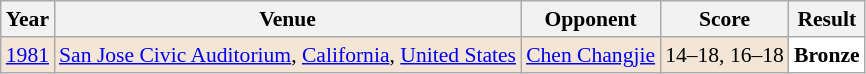<table class="sortable wikitable" style="font-size: 90%;">
<tr>
<th>Year</th>
<th>Venue</th>
<th>Opponent</th>
<th>Score</th>
<th>Result</th>
</tr>
<tr style="background:#F3E6D7">
<td align="center"><a href='#'>1981</a></td>
<td align="left"><a href='#'>San Jose Civic Auditorium</a>, <a href='#'>California</a>, <a href='#'>United States</a></td>
<td align="left"> <a href='#'>Chen Changjie</a></td>
<td align="left">14–18, 16–18</td>
<td style="text-align:left; background:white"> <strong>Bronze</strong></td>
</tr>
</table>
